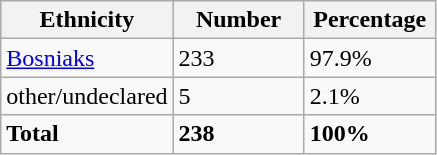<table class="wikitable">
<tr>
<th width="100px">Ethnicity</th>
<th width="80px">Number</th>
<th width="80px">Percentage</th>
</tr>
<tr>
<td><a href='#'>Bosniaks</a></td>
<td>233</td>
<td>97.9%</td>
</tr>
<tr>
<td>other/undeclared</td>
<td>5</td>
<td>2.1%</td>
</tr>
<tr>
<td><strong>Total</strong></td>
<td><strong>238</strong></td>
<td><strong>100%</strong></td>
</tr>
</table>
